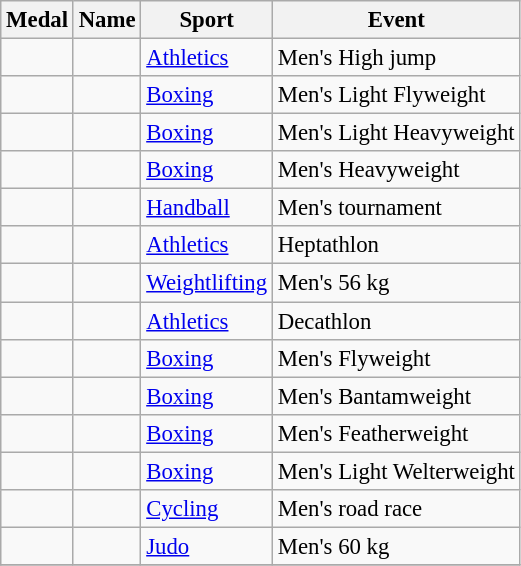<table class="wikitable sortable" style="font-size:95%">
<tr>
<th>Medal</th>
<th>Name</th>
<th>Sport</th>
<th>Event</th>
</tr>
<tr>
<td></td>
<td></td>
<td><a href='#'>Athletics</a></td>
<td>Men's High jump</td>
</tr>
<tr>
<td></td>
<td></td>
<td><a href='#'>Boxing</a></td>
<td>Men's Light Flyweight</td>
</tr>
<tr>
<td></td>
<td></td>
<td><a href='#'>Boxing</a></td>
<td>Men's Light Heavyweight</td>
</tr>
<tr>
<td></td>
<td></td>
<td><a href='#'>Boxing</a></td>
<td>Men's Heavyweight</td>
</tr>
<tr>
<td></td>
<td></td>
<td><a href='#'>Handball</a></td>
<td>Men's tournament</td>
</tr>
<tr>
<td></td>
<td></td>
<td><a href='#'>Athletics</a></td>
<td>Heptathlon</td>
</tr>
<tr>
<td></td>
<td></td>
<td><a href='#'>Weightlifting</a></td>
<td>Men's 56 kg</td>
</tr>
<tr>
<td></td>
<td></td>
<td><a href='#'>Athletics</a></td>
<td>Decathlon</td>
</tr>
<tr>
<td></td>
<td></td>
<td><a href='#'>Boxing</a></td>
<td>Men's Flyweight</td>
</tr>
<tr>
<td></td>
<td></td>
<td><a href='#'>Boxing</a></td>
<td>Men's Bantamweight</td>
</tr>
<tr>
<td></td>
<td></td>
<td><a href='#'>Boxing</a></td>
<td>Men's Featherweight</td>
</tr>
<tr>
<td></td>
<td></td>
<td><a href='#'>Boxing</a></td>
<td>Men's Light Welterweight</td>
</tr>
<tr>
<td></td>
<td></td>
<td><a href='#'>Cycling</a></td>
<td>Men's road race</td>
</tr>
<tr>
<td></td>
<td></td>
<td><a href='#'>Judo</a></td>
<td>Men's 60 kg</td>
</tr>
<tr>
</tr>
</table>
